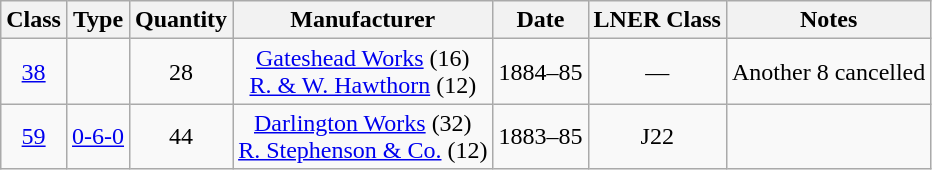<table class="wikitable" style=text-align:center>
<tr>
<th>Class</th>
<th>Type</th>
<th>Quantity</th>
<th>Manufacturer</th>
<th>Date</th>
<th>LNER Class</th>
<th>Notes</th>
</tr>
<tr>
<td><a href='#'>38</a></td>
<td></td>
<td>28</td>
<td><a href='#'>Gateshead Works</a> (16)<br><a href='#'>R. & W. Hawthorn</a> (12)</td>
<td>1884–85</td>
<td>—</td>
<td align=left> Another 8 cancelled</td>
</tr>
<tr>
<td><a href='#'>59</a></td>
<td><a href='#'>0-6-0</a></td>
<td>44</td>
<td><a href='#'>Darlington Works</a> (32)<br><a href='#'>R. Stephenson & Co.</a> (12)</td>
<td>1883–85</td>
<td>J22</td>
<td align=left></td>
</tr>
</table>
